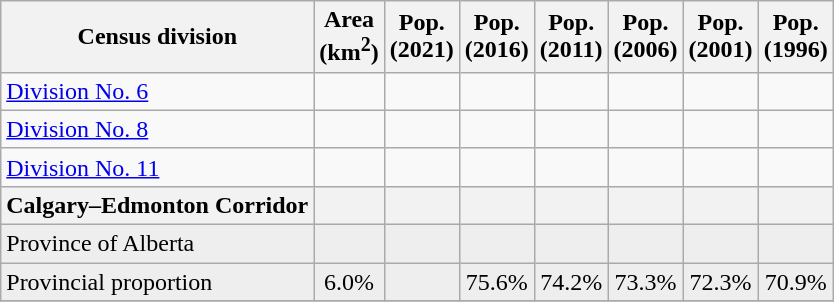<table class="wikitable sortable">
<tr>
<th>Census division</th>
<th>Area<br>(km<sup>2</sup>)</th>
<th>Pop.<br>(2021)</th>
<th>Pop.<br>(2016)</th>
<th>Pop.<br>(2011)</th>
<th>Pop.<br>(2006)</th>
<th>Pop.<br>(2001)</th>
<th>Pop.<br>(1996)</th>
</tr>
<tr>
<td><a href='#'>Division No. 6</a></td>
<td align=center></td>
<td align=center></td>
<td align=center></td>
<td align=center></td>
<td align=center></td>
<td align=center></td>
<td align=center></td>
</tr>
<tr>
<td><a href='#'>Division No. 8</a></td>
<td align=center></td>
<td align=center></td>
<td align=center></td>
<td align=center></td>
<td align=center></td>
<td align=center></td>
<td align=center></td>
</tr>
<tr>
<td><a href='#'>Division No. 11</a></td>
<td align=center></td>
<td align=center></td>
<td align=center></td>
<td align=center></td>
<td align=center></td>
<td align=center></td>
<td align=center></td>
</tr>
<tr bgcolor=#eeeeee>
<th>Calgary–Edmonton Corridor</th>
<th></th>
<th></th>
<th></th>
<th></th>
<th></th>
<th></th>
<th></th>
</tr>
<tr bgcolor=#eeeeee>
<td>Province of Alberta</td>
<td align=center></td>
<td align=center></td>
<td align=center></td>
<td align=center></td>
<td align=center></td>
<td align=center></td>
<td align=center></td>
</tr>
<tr bgcolor=#eeeeee>
<td>Provincial proportion</td>
<td align=center>6.0%</td>
<td align=center></td>
<td align=center>75.6%</td>
<td align=center>74.2%</td>
<td align=center>73.3%</td>
<td align=center>72.3%</td>
<td align=center>70.9%</td>
</tr>
<tr>
</tr>
</table>
